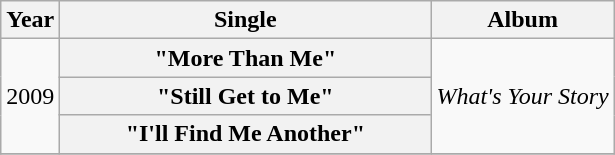<table class="wikitable plainrowheaders" style="text-align:center;">
<tr>
<th>Year</th>
<th style="width:15em;">Single</th>
<th>Album</th>
</tr>
<tr>
<td rowspan="3">2009</td>
<th scope="row">"More Than Me"</th>
<td rowspan="3"><em>What's Your Story</em></td>
</tr>
<tr>
<th scope="row">"Still Get to Me"</th>
</tr>
<tr>
<th scope="row">"I'll Find Me Another"</th>
</tr>
<tr>
</tr>
</table>
